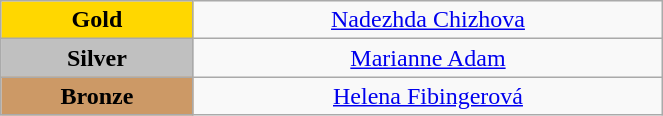<table class="wikitable" style="text-align:center; " width="35%">
<tr>
<td bgcolor="gold"><strong>Gold</strong></td>
<td><a href='#'>Nadezhda Chizhova</a><br>  <small><em></em></small></td>
</tr>
<tr>
<td bgcolor="silver"><strong>Silver</strong></td>
<td><a href='#'>Marianne Adam</a><br>  <small><em></em></small></td>
</tr>
<tr>
<td bgcolor="CC9966"><strong>Bronze</strong></td>
<td><a href='#'>Helena Fibingerová</a><br>  <small><em></em></small></td>
</tr>
</table>
